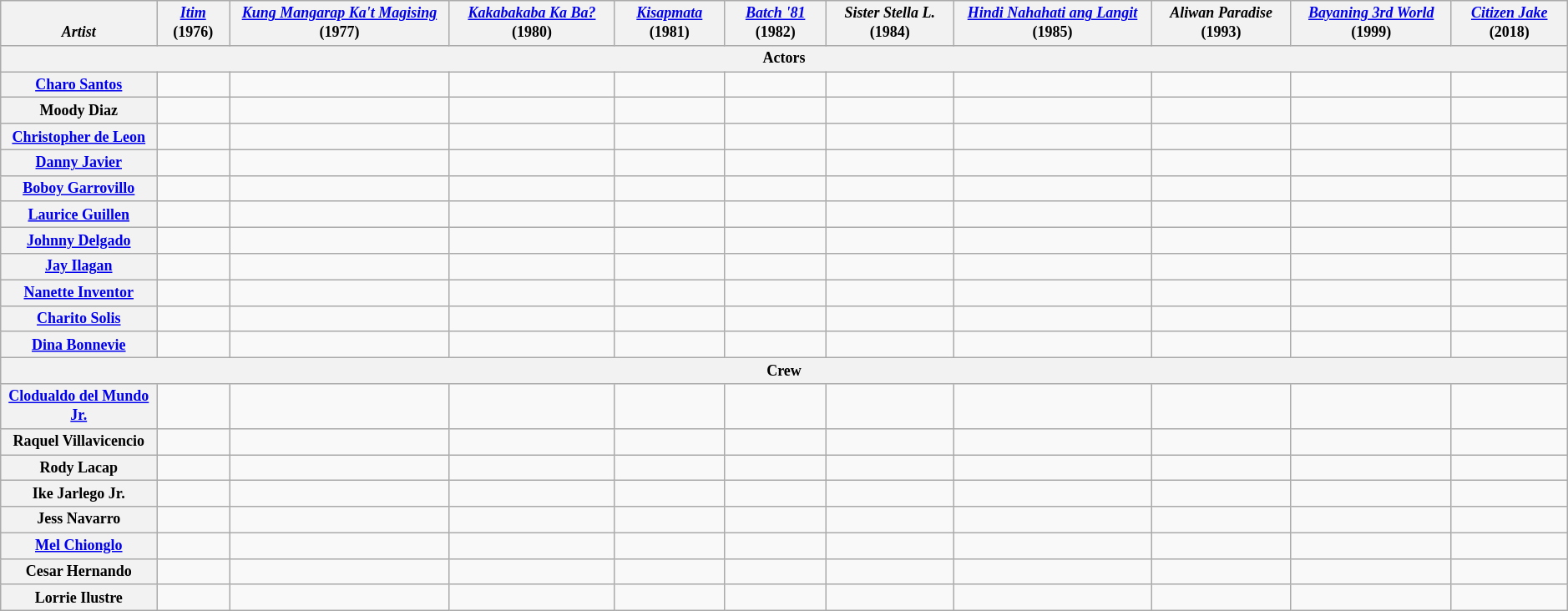<table class="wikitable" style="text-align:center;font-size:75%;">
<tr style="vertical-align:bottom;">
<th><em>Artist</em></th>
<th><em><a href='#'>Itim</a></em> (1976)</th>
<th><em><a href='#'>Kung Mangarap Ka't Magising</a></em> (1977)</th>
<th><em><a href='#'>Kakabakaba Ka Ba?</a></em> (1980)</th>
<th><em><a href='#'>Kisapmata</a></em> (1981)</th>
<th><em><a href='#'>Batch '81</a></em> (1982)</th>
<th><em>Sister Stella L.</em> (1984)</th>
<th><em><a href='#'>Hindi Nahahati ang Langit</a></em> (1985)</th>
<th><em>Aliwan Paradise</em> (1993)</th>
<th><em><a href='#'>Bayaning 3rd World</a></em> (1999)</th>
<th><em><a href='#'>Citizen Jake</a></em> (2018)</th>
</tr>
<tr>
<th colspan="11">Actors</th>
</tr>
<tr>
<th><a href='#'>Charo Santos</a></th>
<td></td>
<td></td>
<td></td>
<td></td>
<td></td>
<td></td>
<td></td>
<td></td>
<td></td>
<td></td>
</tr>
<tr>
<th>Moody Diaz</th>
<td></td>
<td></td>
<td></td>
<td></td>
<td></td>
<td></td>
<td></td>
<td></td>
<td></td>
<td></td>
</tr>
<tr>
<th><a href='#'>Christopher de Leon</a></th>
<td></td>
<td></td>
<td></td>
<td></td>
<td></td>
<td></td>
<td></td>
<td></td>
<td></td>
<td></td>
</tr>
<tr>
<th><a href='#'>Danny Javier</a></th>
<td></td>
<td></td>
<td></td>
<td></td>
<td></td>
<td></td>
<td></td>
<td></td>
<td></td>
<td></td>
</tr>
<tr>
<th><a href='#'>Boboy Garrovillo</a></th>
<td></td>
<td></td>
<td></td>
<td></td>
<td></td>
<td></td>
<td></td>
<td></td>
<td></td>
<td></td>
</tr>
<tr>
<th><a href='#'>Laurice Guillen</a></th>
<td></td>
<td></td>
<td></td>
<td></td>
<td></td>
<td></td>
<td></td>
<td></td>
<td></td>
<td></td>
</tr>
<tr>
<th><a href='#'>Johnny Delgado</a></th>
<td></td>
<td></td>
<td></td>
<td></td>
<td></td>
<td></td>
<td></td>
<td></td>
<td></td>
<td></td>
</tr>
<tr>
<th><a href='#'>Jay Ilagan</a></th>
<td></td>
<td></td>
<td></td>
<td></td>
<td></td>
<td></td>
<td></td>
<td></td>
<td></td>
<td></td>
</tr>
<tr>
<th><a href='#'>Nanette Inventor</a></th>
<td></td>
<td></td>
<td></td>
<td></td>
<td></td>
<td></td>
<td></td>
<td></td>
<td></td>
<td></td>
</tr>
<tr>
<th><a href='#'>Charito Solis</a></th>
<td></td>
<td></td>
<td></td>
<td></td>
<td></td>
<td></td>
<td></td>
<td></td>
<td></td>
<td></td>
</tr>
<tr>
<th><a href='#'>Dina Bonnevie</a></th>
<td></td>
<td></td>
<td></td>
<td></td>
<td></td>
<td></td>
<td></td>
<td></td>
<td></td>
<td></td>
</tr>
<tr>
<th colspan="11">Crew</th>
</tr>
<tr>
<th><a href='#'>Clodualdo del Mundo Jr.</a></th>
<td></td>
<td></td>
<td></td>
<td></td>
<td></td>
<td></td>
<td></td>
<td></td>
<td></td>
<td></td>
</tr>
<tr>
<th>Raquel Villavicencio</th>
<td></td>
<td></td>
<td></td>
<td></td>
<td></td>
<td></td>
<td></td>
<td></td>
<td></td>
<td></td>
</tr>
<tr>
<th>Rody Lacap</th>
<td></td>
<td></td>
<td></td>
<td></td>
<td></td>
<td></td>
<td></td>
<td></td>
<td></td>
<td></td>
</tr>
<tr>
<th>Ike Jarlego Jr.</th>
<td></td>
<td></td>
<td></td>
<td></td>
<td></td>
<td></td>
<td></td>
<td></td>
<td></td>
<td></td>
</tr>
<tr>
<th>Jess Navarro</th>
<td></td>
<td></td>
<td></td>
<td></td>
<td></td>
<td></td>
<td></td>
<td></td>
<td></td>
<td></td>
</tr>
<tr>
<th><a href='#'>Mel Chionglo</a></th>
<td></td>
<td></td>
<td></td>
<td></td>
<td></td>
<td></td>
<td></td>
<td></td>
<td></td>
<td></td>
</tr>
<tr>
<th>Cesar Hernando</th>
<td></td>
<td></td>
<td></td>
<td></td>
<td></td>
<td></td>
<td></td>
<td></td>
<td></td>
<td></td>
</tr>
<tr>
<th>Lorrie Ilustre</th>
<td></td>
<td></td>
<td></td>
<td></td>
<td></td>
<td></td>
<td></td>
<td></td>
<td></td>
<td></td>
</tr>
</table>
